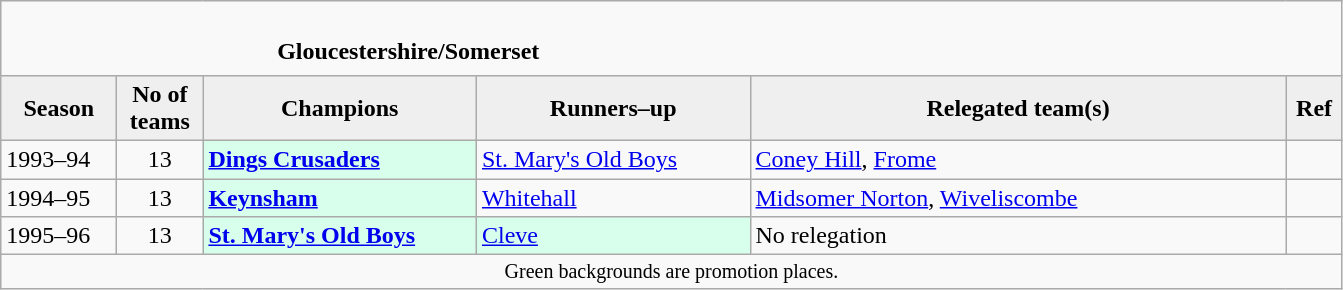<table class="wikitable" style="text-align: left;">
<tr>
<td colspan="11" cellpadding="0" cellspacing="0"><br><table border="0" style="width:100%;" cellpadding="0" cellspacing="0">
<tr>
<td style="width:20%; border:0;"></td>
<td style="border:0;"><strong>Gloucestershire/Somerset</strong></td>
<td style="width:20%; border:0;"></td>
</tr>
</table>
</td>
</tr>
<tr>
<th style="background:#efefef; width:70px;">Season</th>
<th style="background:#efefef; width:50px;">No of teams</th>
<th style="background:#efefef; width:175px;">Champions</th>
<th style="background:#efefef; width:175px;">Runners–up</th>
<th style="background:#efefef; width:350px;">Relegated team(s)</th>
<th style="background:#efefef; width:30px;">Ref</th>
</tr>
<tr align=left>
<td>1993–94</td>
<td style="text-align: center;">13</td>
<td style="background:#d8ffeb;"><strong><a href='#'>Dings Crusaders</a></strong></td>
<td><a href='#'>St. Mary's Old Boys</a></td>
<td><a href='#'>Coney Hill</a>, <a href='#'>Frome</a></td>
<td></td>
</tr>
<tr>
<td>1994–95</td>
<td style="text-align: center;">13</td>
<td style="background:#d8ffeb;"><strong><a href='#'>Keynsham</a></strong></td>
<td><a href='#'>Whitehall</a></td>
<td><a href='#'>Midsomer Norton</a>, <a href='#'>Wiveliscombe</a></td>
<td></td>
</tr>
<tr>
<td>1995–96</td>
<td style="text-align: center;">13</td>
<td style="background:#d8ffeb;"><strong><a href='#'>St. Mary's Old Boys</a></strong></td>
<td style="background:#d8ffeb;"><a href='#'>Cleve</a></td>
<td>No relegation</td>
<td></td>
</tr>
<tr>
<td colspan="15"  style="border:0; font-size:smaller; text-align:center;">Green backgrounds are promotion places.</td>
</tr>
</table>
